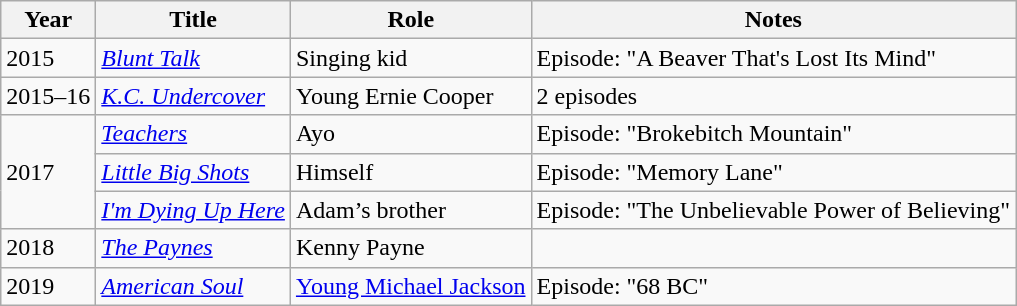<table class="wikitable">
<tr>
<th>Year</th>
<th>Title</th>
<th>Role</th>
<th>Notes</th>
</tr>
<tr>
<td>2015</td>
<td><em><a href='#'>Blunt Talk</a></em></td>
<td>Singing kid</td>
<td>Episode: "A Beaver That's Lost Its Mind"</td>
</tr>
<tr>
<td>2015–16</td>
<td><em><a href='#'>K.C. Undercover</a></em></td>
<td>Young Ernie Cooper</td>
<td>2 episodes</td>
</tr>
<tr>
<td rowspan="3">2017</td>
<td><em><a href='#'>Teachers</a></em></td>
<td>Ayo</td>
<td>Episode: "Brokebitch Mountain"</td>
</tr>
<tr>
<td><em><a href='#'>Little Big Shots</a></em></td>
<td>Himself</td>
<td>Episode: "Memory Lane"</td>
</tr>
<tr>
<td><em><a href='#'>I'm Dying Up Here</a></em></td>
<td>Adam’s brother</td>
<td>Episode: "The Unbelievable Power of Believing"</td>
</tr>
<tr>
<td>2018</td>
<td><em><a href='#'>The Paynes</a></em></td>
<td>Kenny Payne</td>
<td></td>
</tr>
<tr>
<td>2019</td>
<td><em><a href='#'>American Soul</a></em></td>
<td><a href='#'>Young Michael Jackson</a></td>
<td>Episode: "68 BC"</td>
</tr>
</table>
